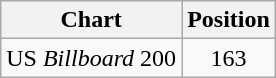<table class="wikitable sortable">
<tr>
<th>Chart</th>
<th>Position</th>
</tr>
<tr>
<td align="left">US <em>Billboard</em> 200</td>
<td style="text-align:center;">163</td>
</tr>
</table>
